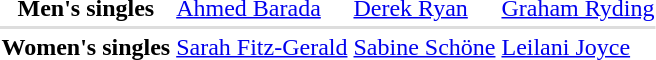<table>
<tr>
<th scope="row">Men's singles</th>
<td> <a href='#'>Ahmed Barada</a></td>
<td> <a href='#'>Derek Ryan</a></td>
<td> <a href='#'>Graham Ryding</a></td>
</tr>
<tr bgcolor=#DDDDDD>
<td colspan=7></td>
</tr>
<tr>
<th scope="row">Women's singles</th>
<td> <a href='#'>Sarah Fitz-Gerald</a></td>
<td> <a href='#'>Sabine Schöne</a></td>
<td> <a href='#'>Leilani Joyce</a></td>
</tr>
</table>
